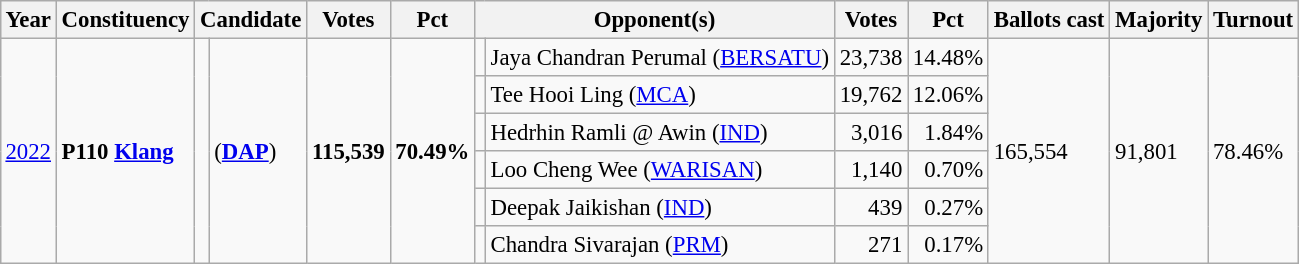<table class="wikitable" style="margin:0.5em ; font-size:95%">
<tr>
<th>Year</th>
<th>Constituency</th>
<th colspan=2>Candidate</th>
<th>Votes</th>
<th>Pct</th>
<th colspan=2>Opponent(s)</th>
<th>Votes</th>
<th>Pct</th>
<th>Ballots cast</th>
<th>Majority</th>
<th>Turnout</th>
</tr>
<tr>
<td rowspan=6><a href='#'>2022</a></td>
<td rowspan=6><strong>P110 <a href='#'>Klang</a></strong></td>
<td rowspan=6 ></td>
<td rowspan=6> (<a href='#'><strong>DAP</strong></a>)</td>
<td rowspan=6 align="right"><strong>115,539</strong></td>
<td rowspan=6><strong>70.49%</strong></td>
<td bgcolor=></td>
<td>Jaya Chandran Perumal (<a href='#'>BERSATU</a>)</td>
<td align="right">23,738</td>
<td>14.48%</td>
<td rowspan=6>165,554</td>
<td rowspan=6>91,801</td>
<td rowspan=6>78.46%</td>
</tr>
<tr>
<td></td>
<td>Tee Hooi Ling (<a href='#'>MCA</a>)</td>
<td align="right">19,762</td>
<td>12.06%</td>
</tr>
<tr>
<td></td>
<td>Hedrhin Ramli @ Awin (<a href='#'>IND</a>)</td>
<td align="right">3,016</td>
<td align="right">1.84%</td>
</tr>
<tr>
<td></td>
<td>Loo Cheng Wee (<a href='#'>WARISAN</a>)</td>
<td align="right">1,140</td>
<td align="right">0.70%</td>
</tr>
<tr>
<td></td>
<td>Deepak Jaikishan (<a href='#'>IND</a>)</td>
<td align="right">439</td>
<td align="right">0.27%</td>
</tr>
<tr>
<td bgcolor=></td>
<td>Chandra Sivarajan (<a href='#'>PRM</a>)</td>
<td align="right">271</td>
<td align="right">0.17%</td>
</tr>
</table>
